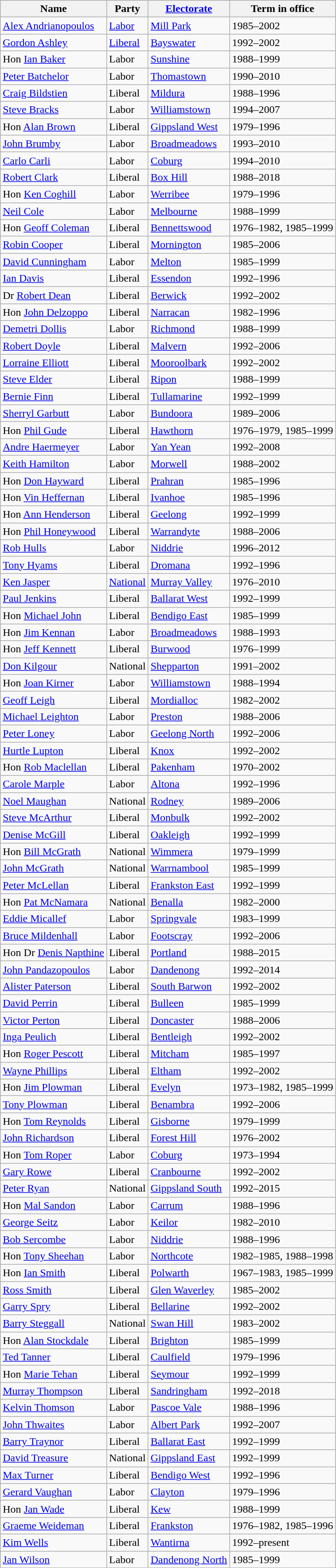<table class="wikitable sortable">
<tr>
<th><strong>Name</strong></th>
<th><strong>Party</strong></th>
<th><strong><a href='#'>Electorate</a></strong></th>
<th><strong>Term in office</strong></th>
</tr>
<tr>
<td><a href='#'>Alex Andrianopoulos</a></td>
<td><a href='#'>Labor</a></td>
<td><a href='#'>Mill Park</a></td>
<td>1985–2002</td>
</tr>
<tr>
<td><a href='#'>Gordon Ashley</a></td>
<td><a href='#'>Liberal</a></td>
<td><a href='#'>Bayswater</a></td>
<td>1992–2002</td>
</tr>
<tr>
<td>Hon <a href='#'>Ian Baker</a></td>
<td>Labor</td>
<td><a href='#'>Sunshine</a></td>
<td>1988–1999</td>
</tr>
<tr>
<td><a href='#'>Peter Batchelor</a></td>
<td>Labor</td>
<td><a href='#'>Thomastown</a></td>
<td>1990–2010</td>
</tr>
<tr>
<td><a href='#'>Craig Bildstien</a></td>
<td>Liberal</td>
<td><a href='#'>Mildura</a></td>
<td>1988–1996</td>
</tr>
<tr>
<td><a href='#'>Steve Bracks</a> </td>
<td>Labor</td>
<td><a href='#'>Williamstown</a></td>
<td>1994–2007</td>
</tr>
<tr>
<td>Hon <a href='#'>Alan Brown</a></td>
<td>Liberal</td>
<td><a href='#'>Gippsland West</a></td>
<td>1979–1996</td>
</tr>
<tr>
<td><a href='#'>John Brumby</a> </td>
<td>Labor</td>
<td><a href='#'>Broadmeadows</a></td>
<td>1993–2010</td>
</tr>
<tr>
<td><a href='#'>Carlo Carli</a> </td>
<td>Labor</td>
<td><a href='#'>Coburg</a></td>
<td>1994–2010</td>
</tr>
<tr>
<td><a href='#'>Robert Clark</a></td>
<td>Liberal</td>
<td><a href='#'>Box Hill</a></td>
<td>1988–2018</td>
</tr>
<tr>
<td>Hon <a href='#'>Ken Coghill</a></td>
<td>Labor</td>
<td><a href='#'>Werribee</a></td>
<td>1979–1996</td>
</tr>
<tr>
<td><a href='#'>Neil Cole</a></td>
<td>Labor</td>
<td><a href='#'>Melbourne</a></td>
<td>1988–1999</td>
</tr>
<tr>
<td>Hon <a href='#'>Geoff Coleman</a></td>
<td>Liberal</td>
<td><a href='#'>Bennettswood</a></td>
<td>1976–1982, 1985–1999</td>
</tr>
<tr>
<td><a href='#'>Robin Cooper</a></td>
<td>Liberal</td>
<td><a href='#'>Mornington</a></td>
<td>1985–2006</td>
</tr>
<tr>
<td><a href='#'>David Cunningham</a></td>
<td>Labor</td>
<td><a href='#'>Melton</a></td>
<td>1985–1999</td>
</tr>
<tr>
<td><a href='#'>Ian Davis</a></td>
<td>Liberal</td>
<td><a href='#'>Essendon</a></td>
<td>1992–1996</td>
</tr>
<tr>
<td>Dr <a href='#'>Robert Dean</a></td>
<td>Liberal</td>
<td><a href='#'>Berwick</a></td>
<td>1992–2002</td>
</tr>
<tr>
<td>Hon <a href='#'>John Delzoppo</a></td>
<td>Liberal</td>
<td><a href='#'>Narracan</a></td>
<td>1982–1996</td>
</tr>
<tr>
<td><a href='#'>Demetri Dollis</a></td>
<td>Labor</td>
<td><a href='#'>Richmond</a></td>
<td>1988–1999</td>
</tr>
<tr>
<td><a href='#'>Robert Doyle</a></td>
<td>Liberal</td>
<td><a href='#'>Malvern</a></td>
<td>1992–2006</td>
</tr>
<tr>
<td><a href='#'>Lorraine Elliott</a></td>
<td>Liberal</td>
<td><a href='#'>Mooroolbark</a></td>
<td>1992–2002</td>
</tr>
<tr>
<td><a href='#'>Steve Elder</a></td>
<td>Liberal</td>
<td><a href='#'>Ripon</a></td>
<td>1988–1999</td>
</tr>
<tr>
<td><a href='#'>Bernie Finn</a></td>
<td>Liberal</td>
<td><a href='#'>Tullamarine</a></td>
<td>1992–1999</td>
</tr>
<tr>
<td><a href='#'>Sherryl Garbutt</a></td>
<td>Labor</td>
<td><a href='#'>Bundoora</a></td>
<td>1989–2006</td>
</tr>
<tr>
<td>Hon <a href='#'>Phil Gude</a></td>
<td>Liberal</td>
<td><a href='#'>Hawthorn</a></td>
<td>1976–1979, 1985–1999</td>
</tr>
<tr>
<td><a href='#'>Andre Haermeyer</a></td>
<td>Labor</td>
<td><a href='#'>Yan Yean</a></td>
<td>1992–2008</td>
</tr>
<tr>
<td><a href='#'>Keith Hamilton</a></td>
<td>Labor</td>
<td><a href='#'>Morwell</a></td>
<td>1988–2002</td>
</tr>
<tr>
<td>Hon <a href='#'>Don Hayward</a></td>
<td>Liberal</td>
<td><a href='#'>Prahran</a></td>
<td>1985–1996</td>
</tr>
<tr>
<td>Hon <a href='#'>Vin Heffernan</a></td>
<td>Liberal</td>
<td><a href='#'>Ivanhoe</a></td>
<td>1985–1996</td>
</tr>
<tr>
<td>Hon <a href='#'>Ann Henderson</a></td>
<td>Liberal</td>
<td><a href='#'>Geelong</a></td>
<td>1992–1999</td>
</tr>
<tr>
<td>Hon <a href='#'>Phil Honeywood</a></td>
<td>Liberal</td>
<td><a href='#'>Warrandyte</a></td>
<td>1988–2006</td>
</tr>
<tr>
<td><a href='#'>Rob Hulls</a> </td>
<td>Labor</td>
<td><a href='#'>Niddrie</a></td>
<td>1996–2012</td>
</tr>
<tr>
<td><a href='#'>Tony Hyams</a></td>
<td>Liberal</td>
<td><a href='#'>Dromana</a></td>
<td>1992–1996</td>
</tr>
<tr>
<td><a href='#'>Ken Jasper</a></td>
<td><a href='#'>National</a></td>
<td><a href='#'>Murray Valley</a></td>
<td>1976–2010</td>
</tr>
<tr>
<td><a href='#'>Paul Jenkins</a></td>
<td>Liberal</td>
<td><a href='#'>Ballarat West</a></td>
<td>1992–1999</td>
</tr>
<tr>
<td>Hon <a href='#'>Michael John</a></td>
<td>Liberal</td>
<td><a href='#'>Bendigo East</a></td>
<td>1985–1999</td>
</tr>
<tr>
<td>Hon <a href='#'>Jim Kennan</a> </td>
<td>Labor</td>
<td><a href='#'>Broadmeadows</a></td>
<td>1988–1993</td>
</tr>
<tr>
<td>Hon <a href='#'>Jeff Kennett</a></td>
<td>Liberal</td>
<td><a href='#'>Burwood</a></td>
<td>1976–1999</td>
</tr>
<tr>
<td><a href='#'>Don Kilgour</a></td>
<td>National</td>
<td><a href='#'>Shepparton</a></td>
<td>1991–2002</td>
</tr>
<tr>
<td>Hon <a href='#'>Joan Kirner</a> </td>
<td>Labor</td>
<td><a href='#'>Williamstown</a></td>
<td>1988–1994</td>
</tr>
<tr>
<td><a href='#'>Geoff Leigh</a></td>
<td>Liberal</td>
<td><a href='#'>Mordialloc</a></td>
<td>1982–2002</td>
</tr>
<tr>
<td><a href='#'>Michael Leighton</a></td>
<td>Labor</td>
<td><a href='#'>Preston</a></td>
<td>1988–2006</td>
</tr>
<tr>
<td><a href='#'>Peter Loney</a></td>
<td>Labor</td>
<td><a href='#'>Geelong North</a></td>
<td>1992–2006</td>
</tr>
<tr>
<td><a href='#'>Hurtle Lupton</a></td>
<td>Liberal</td>
<td><a href='#'>Knox</a></td>
<td>1992–2002</td>
</tr>
<tr>
<td>Hon <a href='#'>Rob Maclellan</a></td>
<td>Liberal</td>
<td><a href='#'>Pakenham</a></td>
<td>1970–2002</td>
</tr>
<tr>
<td><a href='#'>Carole Marple</a></td>
<td>Labor</td>
<td><a href='#'>Altona</a></td>
<td>1992–1996</td>
</tr>
<tr>
<td><a href='#'>Noel Maughan</a></td>
<td>National</td>
<td><a href='#'>Rodney</a></td>
<td>1989–2006</td>
</tr>
<tr>
<td><a href='#'>Steve McArthur</a></td>
<td>Liberal</td>
<td><a href='#'>Monbulk</a></td>
<td>1992–2002</td>
</tr>
<tr>
<td><a href='#'>Denise McGill</a></td>
<td>Liberal</td>
<td><a href='#'>Oakleigh</a></td>
<td>1992–1999</td>
</tr>
<tr>
<td>Hon <a href='#'>Bill McGrath</a></td>
<td>National</td>
<td><a href='#'>Wimmera</a></td>
<td>1979–1999</td>
</tr>
<tr>
<td><a href='#'>John McGrath</a></td>
<td>National</td>
<td><a href='#'>Warrnambool</a></td>
<td>1985–1999</td>
</tr>
<tr>
<td><a href='#'>Peter McLellan</a></td>
<td>Liberal</td>
<td><a href='#'>Frankston East</a></td>
<td>1992–1999</td>
</tr>
<tr>
<td>Hon <a href='#'>Pat McNamara</a></td>
<td>National</td>
<td><a href='#'>Benalla</a></td>
<td>1982–2000</td>
</tr>
<tr>
<td><a href='#'>Eddie Micallef</a></td>
<td>Labor</td>
<td><a href='#'>Springvale</a></td>
<td>1983–1999</td>
</tr>
<tr>
<td><a href='#'>Bruce Mildenhall</a></td>
<td>Labor</td>
<td><a href='#'>Footscray</a></td>
<td>1992–2006</td>
</tr>
<tr>
<td>Hon Dr <a href='#'>Denis Napthine</a></td>
<td>Liberal</td>
<td><a href='#'>Portland</a></td>
<td>1988–2015</td>
</tr>
<tr>
<td><a href='#'>John Pandazopoulos</a></td>
<td>Labor</td>
<td><a href='#'>Dandenong</a></td>
<td>1992–2014</td>
</tr>
<tr>
<td><a href='#'>Alister Paterson</a></td>
<td>Liberal</td>
<td><a href='#'>South Barwon</a></td>
<td>1992–2002</td>
</tr>
<tr>
<td><a href='#'>David Perrin</a></td>
<td>Liberal</td>
<td><a href='#'>Bulleen</a></td>
<td>1985–1999</td>
</tr>
<tr>
<td><a href='#'>Victor Perton</a></td>
<td>Liberal</td>
<td><a href='#'>Doncaster</a></td>
<td>1988–2006</td>
</tr>
<tr>
<td><a href='#'>Inga Peulich</a></td>
<td>Liberal</td>
<td><a href='#'>Bentleigh</a></td>
<td>1992–2002</td>
</tr>
<tr>
<td>Hon <a href='#'>Roger Pescott</a></td>
<td>Liberal</td>
<td><a href='#'>Mitcham</a></td>
<td>1985–1997</td>
</tr>
<tr>
<td><a href='#'>Wayne Phillips</a></td>
<td>Liberal</td>
<td><a href='#'>Eltham</a></td>
<td>1992–2002</td>
</tr>
<tr>
<td>Hon <a href='#'>Jim Plowman</a></td>
<td>Liberal</td>
<td><a href='#'>Evelyn</a></td>
<td>1973–1982, 1985–1999</td>
</tr>
<tr>
<td><a href='#'>Tony Plowman</a></td>
<td>Liberal</td>
<td><a href='#'>Benambra</a></td>
<td>1992–2006</td>
</tr>
<tr>
<td>Hon <a href='#'>Tom Reynolds</a></td>
<td>Liberal</td>
<td><a href='#'>Gisborne</a></td>
<td>1979–1999</td>
</tr>
<tr>
<td><a href='#'>John Richardson</a></td>
<td>Liberal</td>
<td><a href='#'>Forest Hill</a></td>
<td>1976–2002</td>
</tr>
<tr>
<td>Hon <a href='#'>Tom Roper</a> </td>
<td>Labor</td>
<td><a href='#'>Coburg</a></td>
<td>1973–1994</td>
</tr>
<tr>
<td><a href='#'>Gary Rowe</a></td>
<td>Liberal</td>
<td><a href='#'>Cranbourne</a></td>
<td>1992–2002</td>
</tr>
<tr>
<td><a href='#'>Peter Ryan</a></td>
<td>National</td>
<td><a href='#'>Gippsland South</a></td>
<td>1992–2015</td>
</tr>
<tr>
<td>Hon <a href='#'>Mal Sandon</a></td>
<td>Labor</td>
<td><a href='#'>Carrum</a></td>
<td>1988–1996</td>
</tr>
<tr>
<td><a href='#'>George Seitz</a></td>
<td>Labor</td>
<td><a href='#'>Keilor</a></td>
<td>1982–2010</td>
</tr>
<tr>
<td><a href='#'>Bob Sercombe</a> </td>
<td>Labor</td>
<td><a href='#'>Niddrie</a></td>
<td>1988–1996</td>
</tr>
<tr>
<td>Hon <a href='#'>Tony Sheehan</a></td>
<td>Labor</td>
<td><a href='#'>Northcote</a></td>
<td>1982–1985, 1988–1998</td>
</tr>
<tr>
<td>Hon <a href='#'>Ian Smith</a></td>
<td>Liberal</td>
<td><a href='#'>Polwarth</a></td>
<td>1967–1983, 1985–1999</td>
</tr>
<tr>
<td><a href='#'>Ross Smith</a></td>
<td>Liberal</td>
<td><a href='#'>Glen Waverley</a></td>
<td>1985–2002</td>
</tr>
<tr>
<td><a href='#'>Garry Spry</a></td>
<td>Liberal</td>
<td><a href='#'>Bellarine</a></td>
<td>1992–2002</td>
</tr>
<tr>
<td><a href='#'>Barry Steggall</a></td>
<td>National</td>
<td><a href='#'>Swan Hill</a></td>
<td>1983–2002</td>
</tr>
<tr>
<td>Hon <a href='#'>Alan Stockdale</a></td>
<td>Liberal</td>
<td><a href='#'>Brighton</a></td>
<td>1985–1999</td>
</tr>
<tr>
<td><a href='#'>Ted Tanner</a></td>
<td>Liberal</td>
<td><a href='#'>Caulfield</a></td>
<td>1979–1996</td>
</tr>
<tr>
<td>Hon <a href='#'>Marie Tehan</a></td>
<td>Liberal</td>
<td><a href='#'>Seymour</a></td>
<td>1992–1999</td>
</tr>
<tr>
<td><a href='#'>Murray Thompson</a></td>
<td>Liberal</td>
<td><a href='#'>Sandringham</a></td>
<td>1992–2018</td>
</tr>
<tr>
<td><a href='#'>Kelvin Thomson</a> </td>
<td>Labor</td>
<td><a href='#'>Pascoe Vale</a></td>
<td>1988–1996</td>
</tr>
<tr>
<td><a href='#'>John Thwaites</a></td>
<td>Labor</td>
<td><a href='#'>Albert Park</a></td>
<td>1992–2007</td>
</tr>
<tr>
<td><a href='#'>Barry Traynor</a></td>
<td>Liberal</td>
<td><a href='#'>Ballarat East</a></td>
<td>1992–1999</td>
</tr>
<tr>
<td><a href='#'>David Treasure</a></td>
<td>National</td>
<td><a href='#'>Gippsland East</a></td>
<td>1992–1999</td>
</tr>
<tr>
<td><a href='#'>Max Turner</a></td>
<td>Liberal</td>
<td><a href='#'>Bendigo West</a></td>
<td>1992–1996</td>
</tr>
<tr>
<td><a href='#'>Gerard Vaughan</a></td>
<td>Labor</td>
<td><a href='#'>Clayton</a></td>
<td>1979–1996</td>
</tr>
<tr>
<td>Hon <a href='#'>Jan Wade</a></td>
<td>Liberal</td>
<td><a href='#'>Kew</a></td>
<td>1988–1999</td>
</tr>
<tr>
<td><a href='#'>Graeme Weideman</a></td>
<td>Liberal</td>
<td><a href='#'>Frankston</a></td>
<td>1976–1982, 1985–1996</td>
</tr>
<tr>
<td><a href='#'>Kim Wells</a></td>
<td>Liberal</td>
<td><a href='#'>Wantirna</a></td>
<td>1992–present</td>
</tr>
<tr>
<td><a href='#'>Jan Wilson</a></td>
<td>Labor</td>
<td><a href='#'>Dandenong North</a></td>
<td>1985–1999</td>
</tr>
<tr>
</tr>
</table>
